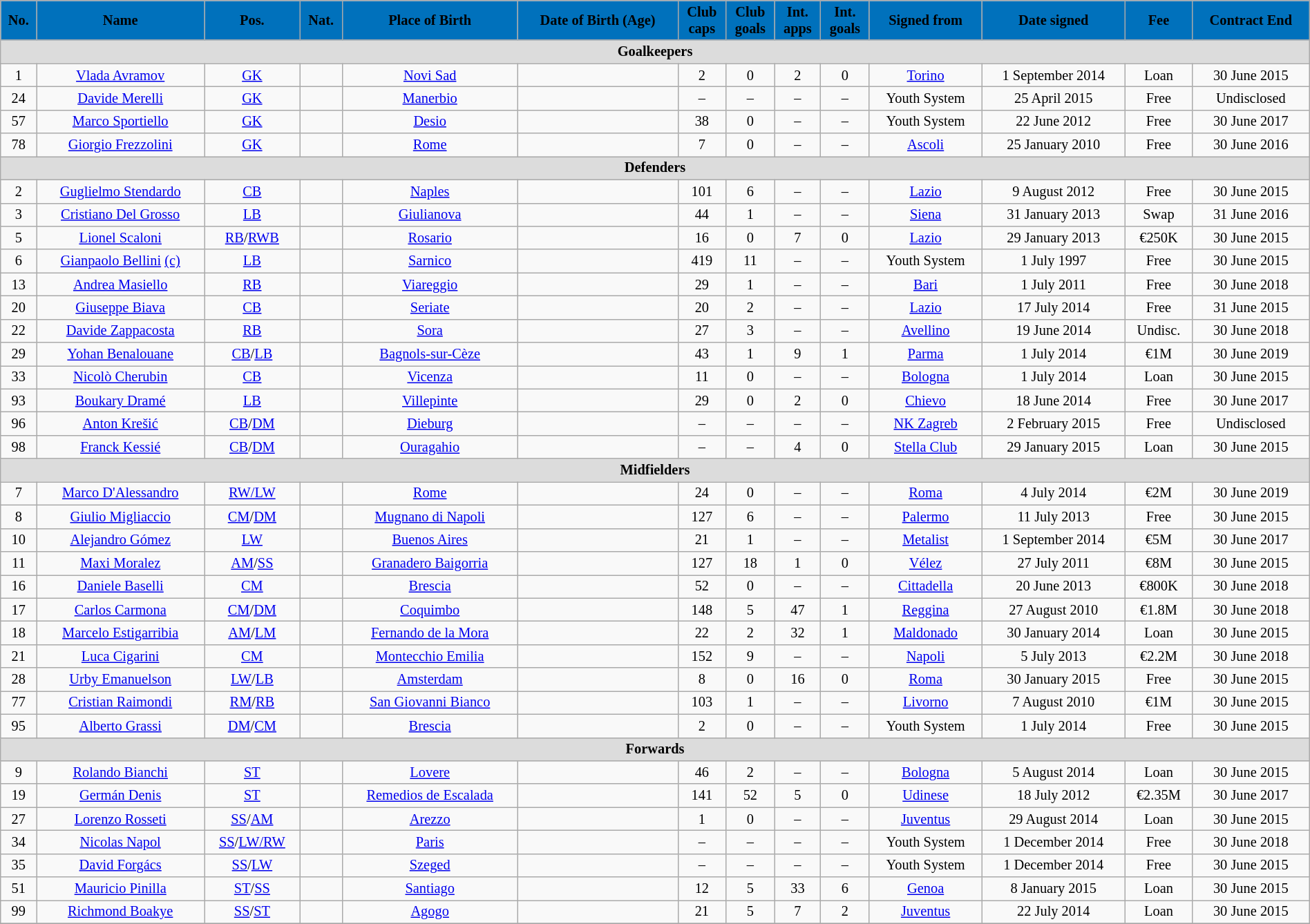<table class="wikitable" style="text-align:center; font-size:85%; width:100%;">
<tr>
<th style="background:#0071BC; color:#000000; text-align:center;">No.</th>
<th style="background:#0071BC; color:#000000; text-align:center;">Name</th>
<th style="background:#0071BC; color:#000000; text-align:center;">Pos.</th>
<th style="background:#0071BC; color:#000000; text-align:center;">Nat.</th>
<th style="background:#0071BC; color:#000000; text-align:center;">Place of Birth</th>
<th style="background:#0071BC; color:#000000; text-align:center;">Date of Birth (Age)</th>
<th style="background:#0071BC; color:#000000; text-align:center;">Club<br>caps</th>
<th style="background:#0071BC; color:#000000; text-align:center;">Club<br>goals</th>
<th style="background:#0071BC; color:#000000; text-align:center;">Int.<br>apps</th>
<th style="background:#0071BC; color:#000000; text-align:center;">Int.<br>goals</th>
<th style="background:#0071BC; color:#000000; text-align:center;">Signed from</th>
<th style="background:#0071BC; color:#000000; text-align:center;">Date signed</th>
<th style="background:#0071BC; color:#000000; text-align:center;">Fee</th>
<th style="background:#0071BC; color:#000000; text-align:center;">Contract End</th>
</tr>
<tr>
<th colspan="14" style="background:#dcdcdc; color:#000000; text-align:center;">Goalkeepers</th>
</tr>
<tr>
<td>1</td>
<td><a href='#'>Vlada Avramov</a></td>
<td><a href='#'>GK</a></td>
<td></td>
<td><a href='#'>Novi Sad</a></td>
<td></td>
<td>2</td>
<td>0</td>
<td>2</td>
<td>0</td>
<td><a href='#'>Torino</a></td>
<td>1 September 2014</td>
<td>Loan</td>
<td>30 June 2015</td>
</tr>
<tr>
<td>24</td>
<td><a href='#'>Davide Merelli</a></td>
<td><a href='#'>GK</a></td>
<td></td>
<td><a href='#'>Manerbio</a></td>
<td></td>
<td>–</td>
<td>–</td>
<td>–</td>
<td>–</td>
<td>Youth System</td>
<td>25 April 2015</td>
<td>Free</td>
<td>Undisclosed</td>
</tr>
<tr>
<td>57</td>
<td><a href='#'>Marco Sportiello</a></td>
<td><a href='#'>GK</a></td>
<td></td>
<td><a href='#'>Desio</a></td>
<td></td>
<td>38</td>
<td>0</td>
<td>–</td>
<td>–</td>
<td>Youth System</td>
<td>22 June 2012</td>
<td>Free</td>
<td>30 June 2017</td>
</tr>
<tr>
<td>78</td>
<td><a href='#'>Giorgio Frezzolini</a></td>
<td><a href='#'>GK</a></td>
<td></td>
<td><a href='#'>Rome</a></td>
<td></td>
<td>7</td>
<td>0</td>
<td>–</td>
<td>–</td>
<td><a href='#'>Ascoli</a></td>
<td>25 January 2010</td>
<td>Free</td>
<td>30 June 2016</td>
</tr>
<tr>
<th colspan="14" style="background:#dcdcdc; color:#000000; text-align:center;">Defenders</th>
</tr>
<tr>
<td>2</td>
<td><a href='#'>Guglielmo Stendardo</a></td>
<td><a href='#'>CB</a></td>
<td></td>
<td><a href='#'>Naples</a></td>
<td></td>
<td>101</td>
<td>6</td>
<td>–</td>
<td>–</td>
<td><a href='#'>Lazio</a></td>
<td>9 August 2012</td>
<td>Free</td>
<td>30 June 2015</td>
</tr>
<tr>
<td>3</td>
<td><a href='#'>Cristiano Del Grosso</a></td>
<td><a href='#'>LB</a></td>
<td></td>
<td><a href='#'>Giulianova</a></td>
<td></td>
<td>44</td>
<td>1</td>
<td>–</td>
<td>–</td>
<td><a href='#'>Siena</a></td>
<td>31 January 2013</td>
<td>Swap</td>
<td>31 June 2016</td>
</tr>
<tr>
<td>5</td>
<td><a href='#'>Lionel Scaloni</a></td>
<td><a href='#'>RB</a>/<a href='#'>RWB</a></td>
<td></td>
<td><a href='#'>Rosario</a></td>
<td></td>
<td>16</td>
<td>0</td>
<td>7</td>
<td>0</td>
<td><a href='#'>Lazio</a></td>
<td>29 January 2013</td>
<td>€250K</td>
<td>30 June 2015</td>
</tr>
<tr>
<td>6</td>
<td><a href='#'>Gianpaolo Bellini</a> <a href='#'>(c)</a></td>
<td><a href='#'>LB</a></td>
<td></td>
<td><a href='#'>Sarnico</a></td>
<td></td>
<td>419</td>
<td>11</td>
<td>–</td>
<td>–</td>
<td>Youth System</td>
<td>1 July 1997</td>
<td>Free</td>
<td>30 June 2015</td>
</tr>
<tr>
<td>13</td>
<td><a href='#'>Andrea Masiello</a></td>
<td><a href='#'>RB</a></td>
<td></td>
<td><a href='#'>Viareggio</a></td>
<td></td>
<td>29</td>
<td>1</td>
<td>–</td>
<td>–</td>
<td><a href='#'>Bari</a></td>
<td>1 July 2011</td>
<td>Free</td>
<td>30 June 2018</td>
</tr>
<tr>
<td>20</td>
<td><a href='#'>Giuseppe Biava</a></td>
<td><a href='#'>CB</a></td>
<td></td>
<td><a href='#'>Seriate</a></td>
<td></td>
<td>20</td>
<td>2</td>
<td>–</td>
<td>–</td>
<td><a href='#'>Lazio</a></td>
<td>17 July 2014</td>
<td>Free</td>
<td>31 June 2015</td>
</tr>
<tr>
<td>22</td>
<td><a href='#'>Davide Zappacosta</a></td>
<td><a href='#'>RB</a></td>
<td></td>
<td><a href='#'>Sora</a></td>
<td></td>
<td>27</td>
<td>3</td>
<td>–</td>
<td>–</td>
<td><a href='#'>Avellino</a></td>
<td>19 June 2014</td>
<td>Undisc.</td>
<td>30 June 2018</td>
</tr>
<tr>
<td>29</td>
<td><a href='#'>Yohan Benalouane</a></td>
<td><a href='#'>CB</a>/<a href='#'>LB</a></td>
<td></td>
<td><a href='#'>Bagnols-sur-Cèze</a> </td>
<td></td>
<td>43</td>
<td>1</td>
<td>9</td>
<td>1</td>
<td><a href='#'>Parma</a></td>
<td>1 July 2014</td>
<td>€1M</td>
<td>30 June 2019</td>
</tr>
<tr>
<td>33</td>
<td><a href='#'>Nicolò Cherubin</a></td>
<td><a href='#'>CB</a></td>
<td></td>
<td><a href='#'>Vicenza</a></td>
<td></td>
<td>11</td>
<td>0</td>
<td>–</td>
<td>–</td>
<td><a href='#'>Bologna</a></td>
<td>1 July 2014</td>
<td>Loan</td>
<td>30 June 2015</td>
</tr>
<tr>
<td>93</td>
<td><a href='#'>Boukary Dramé</a></td>
<td><a href='#'>LB</a></td>
<td></td>
<td><a href='#'>Villepinte</a> </td>
<td></td>
<td>29</td>
<td>0</td>
<td>2</td>
<td>0</td>
<td><a href='#'>Chievo</a></td>
<td>18 June 2014</td>
<td>Free</td>
<td>30 June 2017</td>
</tr>
<tr>
<td>96</td>
<td><a href='#'>Anton Krešić</a></td>
<td><a href='#'>CB</a>/<a href='#'>DM</a></td>
<td></td>
<td><a href='#'>Dieburg</a> </td>
<td></td>
<td>–</td>
<td>–</td>
<td>–</td>
<td>–</td>
<td><a href='#'>NK Zagreb</a> </td>
<td>2 February 2015</td>
<td>Free</td>
<td>Undisclosed</td>
</tr>
<tr>
<td>98</td>
<td><a href='#'>Franck Kessié</a></td>
<td><a href='#'>CB</a>/<a href='#'>DM</a></td>
<td></td>
<td><a href='#'>Ouragahio</a></td>
<td></td>
<td>–</td>
<td>–</td>
<td>4</td>
<td>0</td>
<td><a href='#'>Stella Club</a> </td>
<td>29 January 2015</td>
<td>Loan</td>
<td>30 June 2015</td>
</tr>
<tr>
<th colspan="14" style="background:#dcdcdc; color:#000000; text-align:center;">Midfielders</th>
</tr>
<tr>
<td>7</td>
<td><a href='#'>Marco D'Alessandro</a></td>
<td><a href='#'>RW/LW</a></td>
<td></td>
<td><a href='#'>Rome</a></td>
<td></td>
<td>24</td>
<td>0</td>
<td>–</td>
<td>–</td>
<td><a href='#'>Roma</a></td>
<td>4 July 2014</td>
<td>€2M</td>
<td>30 June 2019</td>
</tr>
<tr>
<td>8</td>
<td><a href='#'>Giulio Migliaccio</a></td>
<td><a href='#'>CM</a>/<a href='#'>DM</a></td>
<td></td>
<td><a href='#'>Mugnano di Napoli</a></td>
<td></td>
<td>127</td>
<td>6</td>
<td>–</td>
<td>–</td>
<td><a href='#'>Palermo</a></td>
<td>11 July 2013</td>
<td>Free</td>
<td>30 June 2015</td>
</tr>
<tr>
<td>10</td>
<td><a href='#'>Alejandro Gómez</a></td>
<td><a href='#'>LW</a></td>
<td></td>
<td><a href='#'>Buenos Aires</a></td>
<td></td>
<td>21</td>
<td>1</td>
<td>–</td>
<td>–</td>
<td><a href='#'>Metalist</a> </td>
<td>1 September 2014</td>
<td>€5M</td>
<td>30 June 2017</td>
</tr>
<tr>
<td>11</td>
<td><a href='#'>Maxi Moralez</a></td>
<td><a href='#'>AM</a>/<a href='#'>SS</a></td>
<td></td>
<td><a href='#'>Granadero Baigorria</a></td>
<td></td>
<td>127</td>
<td>18</td>
<td>1</td>
<td>0</td>
<td><a href='#'>Vélez</a> </td>
<td>27 July 2011</td>
<td>€8M</td>
<td>30 June 2015</td>
</tr>
<tr>
<td>16</td>
<td><a href='#'>Daniele Baselli</a></td>
<td><a href='#'>CM</a></td>
<td></td>
<td><a href='#'>Brescia</a></td>
<td></td>
<td>52</td>
<td>0</td>
<td>–</td>
<td>–</td>
<td><a href='#'>Cittadella</a></td>
<td>20 June 2013</td>
<td>€800K</td>
<td>30 June 2018</td>
</tr>
<tr>
<td>17</td>
<td><a href='#'>Carlos Carmona</a></td>
<td><a href='#'>CM</a>/<a href='#'>DM</a></td>
<td></td>
<td><a href='#'>Coquimbo</a></td>
<td></td>
<td>148</td>
<td>5</td>
<td>47</td>
<td>1</td>
<td><a href='#'>Reggina</a></td>
<td>27 August 2010</td>
<td>€1.8M</td>
<td>30 June 2018</td>
</tr>
<tr>
<td>18</td>
<td><a href='#'>Marcelo Estigarribia</a></td>
<td><a href='#'>AM</a>/<a href='#'>LM</a></td>
<td></td>
<td><a href='#'>Fernando de la Mora</a></td>
<td></td>
<td>22</td>
<td>2</td>
<td>32</td>
<td>1</td>
<td><a href='#'>Maldonado</a> </td>
<td>30 January 2014</td>
<td>Loan</td>
<td>30 June 2015</td>
</tr>
<tr>
<td>21</td>
<td><a href='#'>Luca Cigarini</a></td>
<td><a href='#'>CM</a></td>
<td></td>
<td><a href='#'>Montecchio Emilia</a></td>
<td></td>
<td>152</td>
<td>9</td>
<td>–</td>
<td>–</td>
<td><a href='#'>Napoli</a></td>
<td>5 July 2013</td>
<td>€2.2M</td>
<td>30 June 2018</td>
</tr>
<tr>
<td>28</td>
<td><a href='#'>Urby Emanuelson</a></td>
<td><a href='#'>LW</a>/<a href='#'>LB</a></td>
<td></td>
<td><a href='#'>Amsterdam</a></td>
<td></td>
<td>8</td>
<td>0</td>
<td>16</td>
<td>0</td>
<td><a href='#'>Roma</a></td>
<td>30 January 2015</td>
<td>Free</td>
<td>30 June 2015<br></td>
</tr>
<tr>
<td>77</td>
<td><a href='#'>Cristian Raimondi</a></td>
<td><a href='#'>RM</a>/<a href='#'>RB</a></td>
<td></td>
<td><a href='#'>San Giovanni Bianco</a></td>
<td></td>
<td>103</td>
<td>1</td>
<td>–</td>
<td>–</td>
<td><a href='#'>Livorno</a></td>
<td>7 August 2010</td>
<td>€1M</td>
<td>30 June 2015</td>
</tr>
<tr>
<td>95</td>
<td><a href='#'>Alberto Grassi</a></td>
<td><a href='#'>DM</a>/<a href='#'>CM</a></td>
<td></td>
<td><a href='#'>Brescia</a></td>
<td></td>
<td>2</td>
<td>0</td>
<td>–</td>
<td>–</td>
<td>Youth System</td>
<td>1 July 2014</td>
<td>Free</td>
<td>30 June 2015</td>
</tr>
<tr>
<th colspan="14" style="background:#dcdcdc; color:#000000; text-align=center;">Forwards</th>
</tr>
<tr>
<td>9</td>
<td><a href='#'>Rolando Bianchi</a></td>
<td><a href='#'>ST</a></td>
<td></td>
<td><a href='#'>Lovere</a></td>
<td></td>
<td>46</td>
<td>2</td>
<td>–</td>
<td>–</td>
<td><a href='#'>Bologna</a></td>
<td>5 August 2014</td>
<td>Loan</td>
<td>30 June 2015</td>
</tr>
<tr>
<td>19</td>
<td><a href='#'>Germán Denis</a></td>
<td><a href='#'>ST</a></td>
<td></td>
<td><a href='#'>Remedios de Escalada</a></td>
<td></td>
<td>141</td>
<td>52</td>
<td>5</td>
<td>0</td>
<td><a href='#'>Udinese</a></td>
<td>18 July 2012</td>
<td>€2.35M</td>
<td>30 June 2017</td>
</tr>
<tr>
<td>27</td>
<td><a href='#'>Lorenzo Rosseti</a></td>
<td><a href='#'>SS</a>/<a href='#'>AM</a></td>
<td></td>
<td><a href='#'>Arezzo</a></td>
<td></td>
<td>1</td>
<td>0</td>
<td>–</td>
<td>–</td>
<td><a href='#'>Juventus</a></td>
<td>29 August 2014</td>
<td>Loan</td>
<td>30 June 2015</td>
</tr>
<tr>
<td>34</td>
<td><a href='#'>Nicolas Napol</a></td>
<td><a href='#'>SS</a>/<a href='#'>LW/RW</a></td>
<td></td>
<td><a href='#'>Paris</a> </td>
<td></td>
<td>–</td>
<td>–</td>
<td>–</td>
<td>–</td>
<td>Youth System</td>
<td>1 December 2014</td>
<td>Free</td>
<td>30 June 2018</td>
</tr>
<tr>
<td>35</td>
<td><a href='#'>David Forgács</a></td>
<td><a href='#'>SS</a>/<a href='#'>LW</a></td>
<td></td>
<td><a href='#'>Szeged</a></td>
<td></td>
<td>–</td>
<td>–</td>
<td>–</td>
<td>–</td>
<td>Youth System</td>
<td>1 December 2014</td>
<td>Free</td>
<td>30 June 2015</td>
</tr>
<tr>
<td>51</td>
<td><a href='#'>Mauricio Pinilla</a></td>
<td><a href='#'>ST</a>/<a href='#'>SS</a></td>
<td></td>
<td><a href='#'>Santiago</a></td>
<td></td>
<td>12</td>
<td>5</td>
<td>33</td>
<td>6</td>
<td><a href='#'>Genoa</a></td>
<td>8 January 2015</td>
<td>Loan</td>
<td>30 June 2015</td>
</tr>
<tr>
<td>99</td>
<td><a href='#'>Richmond Boakye</a></td>
<td><a href='#'>SS</a>/<a href='#'>ST</a></td>
<td></td>
<td><a href='#'>Agogo</a></td>
<td></td>
<td>21</td>
<td>5</td>
<td>7</td>
<td>2</td>
<td><a href='#'>Juventus</a></td>
<td>22 July 2014</td>
<td>Loan</td>
<td>30 June 2015</td>
</tr>
<tr>
</tr>
</table>
